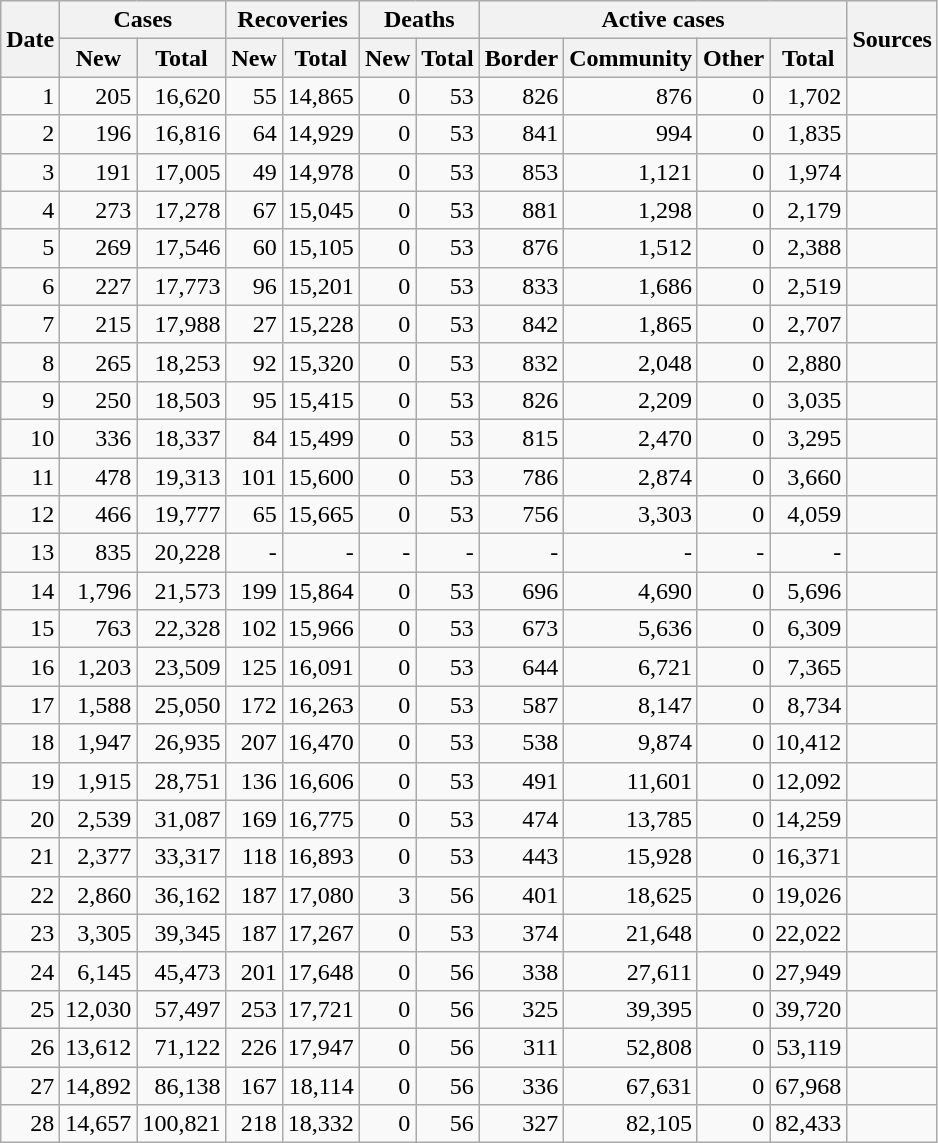<table class="wikitable sortable mw-collapsible mw-collapsed sticky-header-multi sort-under" style="text-align:right;">
<tr>
<th rowspan=2>Date</th>
<th colspan=2>Cases</th>
<th colspan=2>Recoveries</th>
<th colspan=2>Deaths</th>
<th colspan=4>Active cases</th>
<th rowspan=2 class="unsortable">Sources</th>
</tr>
<tr>
<th>New</th>
<th>Total</th>
<th>New</th>
<th>Total</th>
<th>New</th>
<th>Total</th>
<th>Border</th>
<th>Community</th>
<th>Other</th>
<th>Total</th>
</tr>
<tr>
<td>1</td>
<td>205</td>
<td>16,620</td>
<td>55</td>
<td>14,865</td>
<td>0</td>
<td>53</td>
<td>826</td>
<td>876</td>
<td>0</td>
<td>1,702</td>
<td></td>
</tr>
<tr>
<td>2</td>
<td>196</td>
<td>16,816</td>
<td>64</td>
<td>14,929</td>
<td>0</td>
<td>53</td>
<td>841</td>
<td>994</td>
<td>0</td>
<td>1,835</td>
<td></td>
</tr>
<tr>
<td>3</td>
<td>191</td>
<td>17,005</td>
<td>49</td>
<td>14,978</td>
<td>0</td>
<td>53</td>
<td>853</td>
<td>1,121</td>
<td>0</td>
<td>1,974</td>
<td></td>
</tr>
<tr>
<td>4</td>
<td>273</td>
<td>17,278</td>
<td>67</td>
<td>15,045</td>
<td>0</td>
<td>53</td>
<td>881</td>
<td>1,298</td>
<td>0</td>
<td>2,179</td>
<td></td>
</tr>
<tr>
<td>5</td>
<td>269</td>
<td>17,546</td>
<td>60</td>
<td>15,105</td>
<td>0</td>
<td>53</td>
<td>876</td>
<td>1,512</td>
<td>0</td>
<td>2,388</td>
<td></td>
</tr>
<tr>
<td>6</td>
<td>227</td>
<td>17,773</td>
<td>96</td>
<td>15,201</td>
<td>0</td>
<td>53</td>
<td>833</td>
<td>1,686</td>
<td>0</td>
<td>2,519</td>
<td></td>
</tr>
<tr>
<td>7</td>
<td>215</td>
<td>17,988</td>
<td>27</td>
<td>15,228</td>
<td>0</td>
<td>53</td>
<td>842</td>
<td>1,865</td>
<td>0</td>
<td>2,707</td>
<td></td>
</tr>
<tr>
<td>8</td>
<td>265</td>
<td>18,253</td>
<td>92</td>
<td>15,320</td>
<td>0</td>
<td>53</td>
<td>832</td>
<td>2,048</td>
<td>0</td>
<td>2,880</td>
<td></td>
</tr>
<tr>
<td>9</td>
<td>250</td>
<td>18,503</td>
<td>95</td>
<td>15,415</td>
<td>0</td>
<td>53</td>
<td>826</td>
<td>2,209</td>
<td>0</td>
<td>3,035</td>
<td></td>
</tr>
<tr>
<td>10</td>
<td>336</td>
<td>18,337</td>
<td>84</td>
<td>15,499</td>
<td>0</td>
<td>53</td>
<td>815</td>
<td>2,470</td>
<td>0</td>
<td>3,295</td>
<td></td>
</tr>
<tr>
<td>11</td>
<td>478</td>
<td>19,313</td>
<td>101</td>
<td>15,600</td>
<td>0</td>
<td>53</td>
<td>786</td>
<td>2,874</td>
<td>0</td>
<td>3,660</td>
<td></td>
</tr>
<tr>
<td>12</td>
<td>466</td>
<td>19,777</td>
<td>65</td>
<td>15,665</td>
<td>0</td>
<td>53</td>
<td>756</td>
<td>3,303</td>
<td>0</td>
<td>4,059</td>
<td></td>
</tr>
<tr>
<td>13</td>
<td>835</td>
<td>20,228</td>
<td>-</td>
<td>-</td>
<td>-</td>
<td>-</td>
<td>-</td>
<td>-</td>
<td>-</td>
<td>-</td>
<td></td>
</tr>
<tr>
<td>14</td>
<td>1,796</td>
<td>21,573</td>
<td>199</td>
<td>15,864</td>
<td>0</td>
<td>53</td>
<td>696</td>
<td>4,690</td>
<td>0</td>
<td>5,696</td>
<td></td>
</tr>
<tr>
<td>15</td>
<td>763</td>
<td>22,328</td>
<td>102</td>
<td>15,966</td>
<td>0</td>
<td>53</td>
<td>673</td>
<td>5,636</td>
<td>0</td>
<td>6,309</td>
<td></td>
</tr>
<tr>
<td>16</td>
<td>1,203</td>
<td>23,509</td>
<td>125</td>
<td>16,091</td>
<td>0</td>
<td>53</td>
<td>644</td>
<td>6,721</td>
<td>0</td>
<td>7,365</td>
<td></td>
</tr>
<tr>
<td>17</td>
<td>1,588</td>
<td>25,050</td>
<td>172</td>
<td>16,263</td>
<td>0</td>
<td>53</td>
<td>587</td>
<td>8,147</td>
<td>0</td>
<td>8,734</td>
<td></td>
</tr>
<tr>
<td>18</td>
<td>1,947</td>
<td>26,935</td>
<td>207</td>
<td>16,470</td>
<td>0</td>
<td>53</td>
<td>538</td>
<td>9,874</td>
<td>0</td>
<td>10,412</td>
<td></td>
</tr>
<tr>
<td>19</td>
<td>1,915</td>
<td>28,751</td>
<td>136</td>
<td>16,606</td>
<td>0</td>
<td>53</td>
<td>491</td>
<td>11,601</td>
<td>0</td>
<td>12,092</td>
<td></td>
</tr>
<tr>
<td>20</td>
<td>2,539</td>
<td>31,087</td>
<td>169</td>
<td>16,775</td>
<td>0</td>
<td>53</td>
<td>474</td>
<td>13,785</td>
<td>0</td>
<td>14,259</td>
<td></td>
</tr>
<tr>
<td>21</td>
<td>2,377</td>
<td>33,317</td>
<td>118</td>
<td>16,893</td>
<td>0</td>
<td>53</td>
<td>443</td>
<td>15,928</td>
<td>0</td>
<td>16,371</td>
<td></td>
</tr>
<tr>
<td>22</td>
<td>2,860</td>
<td>36,162</td>
<td>187</td>
<td>17,080</td>
<td>3</td>
<td>56</td>
<td>401</td>
<td>18,625</td>
<td>0</td>
<td>19,026</td>
<td></td>
</tr>
<tr>
<td>23</td>
<td>3,305</td>
<td>39,345</td>
<td>187</td>
<td>17,267</td>
<td>0</td>
<td>53</td>
<td>374</td>
<td>21,648</td>
<td>0</td>
<td>22,022</td>
<td></td>
</tr>
<tr>
<td>24</td>
<td>6,145</td>
<td>45,473</td>
<td>201</td>
<td>17,648</td>
<td>0</td>
<td>56</td>
<td>338</td>
<td>27,611</td>
<td>0</td>
<td>27,949</td>
<td></td>
</tr>
<tr>
<td>25</td>
<td>12,030</td>
<td>57,497</td>
<td>253</td>
<td>17,721</td>
<td>0</td>
<td>56</td>
<td>325</td>
<td>39,395</td>
<td>0</td>
<td>39,720</td>
<td></td>
</tr>
<tr>
<td>26</td>
<td>13,612</td>
<td>71,122</td>
<td>226</td>
<td>17,947</td>
<td>0</td>
<td>56</td>
<td>311</td>
<td>52,808</td>
<td>0</td>
<td>53,119</td>
<td></td>
</tr>
<tr>
<td>27</td>
<td>14,892</td>
<td>86,138</td>
<td>167</td>
<td>18,114</td>
<td>0</td>
<td>56</td>
<td>336</td>
<td>67,631</td>
<td>0</td>
<td>67,968</td>
<td></td>
</tr>
<tr>
<td>28</td>
<td>14,657</td>
<td>100,821</td>
<td>218</td>
<td>18,332</td>
<td>0</td>
<td>56</td>
<td>327</td>
<td>82,105</td>
<td>0</td>
<td>82,433</td>
<td></td>
</tr>
</table>
